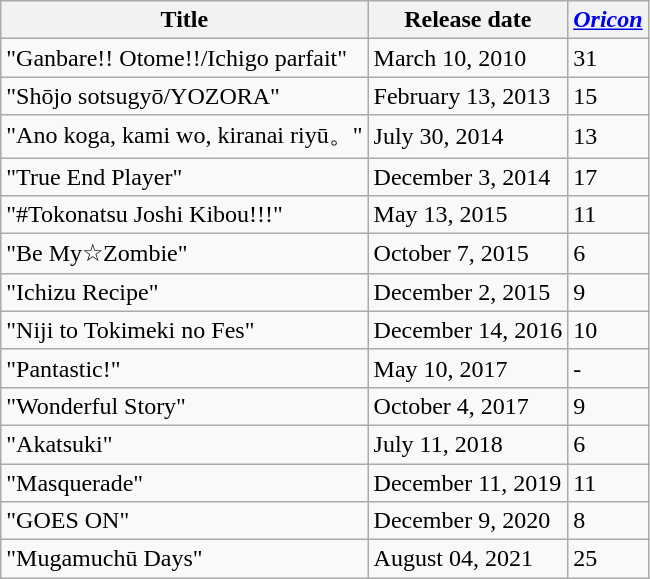<table class="wikitable">
<tr>
<th>Title</th>
<th>Release date</th>
<th><em><a href='#'>Oricon</a></em></th>
</tr>
<tr>
<td>"Ganbare!! Otome!!/Ichigo parfait"</td>
<td>March 10, 2010</td>
<td>31</td>
</tr>
<tr>
<td>"Shōjo sotsugyō/YOZORA"</td>
<td>February 13, 2013</td>
<td>15</td>
</tr>
<tr>
<td>"Ano koga, kami wo, kiranai riyū。"</td>
<td>July 30, 2014</td>
<td>13</td>
</tr>
<tr>
<td>"True End Player"</td>
<td>December 3, 2014</td>
<td>17</td>
</tr>
<tr>
<td>"#Tokonatsu Joshi Kibou!!!"</td>
<td>May 13, 2015</td>
<td>11</td>
</tr>
<tr>
<td>"Be My☆Zombie"</td>
<td>October 7, 2015</td>
<td>6</td>
</tr>
<tr>
<td>"Ichizu Recipe"</td>
<td>December 2, 2015</td>
<td>9</td>
</tr>
<tr>
<td>"Niji to Tokimeki no Fes"</td>
<td>December 14, 2016</td>
<td>10</td>
</tr>
<tr>
<td>"Pantastic!"</td>
<td>May 10, 2017</td>
<td>-</td>
</tr>
<tr>
<td>"Wonderful Story"</td>
<td>October 4, 2017</td>
<td>9</td>
</tr>
<tr>
<td>"Akatsuki"</td>
<td>July 11, 2018</td>
<td>6</td>
</tr>
<tr>
<td>"Masquerade"</td>
<td>December 11, 2019</td>
<td>11</td>
</tr>
<tr>
<td>"GOES ON"</td>
<td>December 9, 2020</td>
<td>8</td>
</tr>
<tr>
<td>"Mugamuchū Days"</td>
<td>August 04, 2021</td>
<td>25</td>
</tr>
</table>
